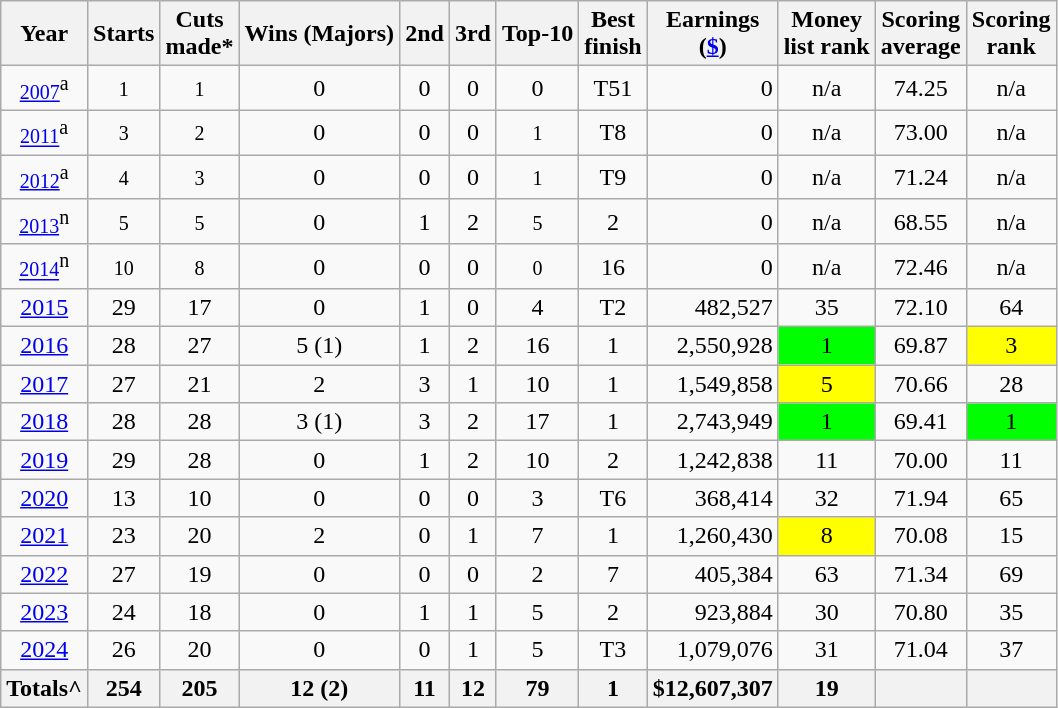<table class="wikitable" style="text-align:center; ">
<tr>
<th>Year</th>
<th>Starts</th>
<th>Cuts <br>made*</th>
<th>Wins (Majors)</th>
<th>2nd</th>
<th>3rd</th>
<th>Top-10</th>
<th>Best <br>finish</th>
<th>Earnings<br>(<a href='#'>$</a>)</th>
<th>Money <br>list rank</th>
<th width=45>Scoring <br>average</th>
<th>Scoring<br>rank</th>
</tr>
<tr>
<td><small><a href='#'>2007</a></small><sup>a</sup></td>
<td><small>1</small></td>
<td><small>1</small></td>
<td>0</td>
<td>0</td>
<td>0</td>
<td>0</td>
<td>T51</td>
<td align=right>0</td>
<td>n/a</td>
<td>74.25</td>
<td>n/a</td>
</tr>
<tr>
<td><small><a href='#'>2011</a></small><sup>a</sup></td>
<td><small>3</small></td>
<td><small>2</small></td>
<td>0</td>
<td>0</td>
<td>0</td>
<td><small>1</small></td>
<td>T8</td>
<td align=right>0</td>
<td>n/a</td>
<td>73.00</td>
<td>n/a</td>
</tr>
<tr>
<td><small><a href='#'>2012</a></small><sup>a</sup></td>
<td><small>4</small></td>
<td><small>3</small></td>
<td>0</td>
<td>0</td>
<td>0</td>
<td><small>1</small></td>
<td>T9</td>
<td align=right>0</td>
<td>n/a</td>
<td>71.24</td>
<td>n/a</td>
</tr>
<tr>
<td><small><a href='#'>2013</a></small><sup>n</sup></td>
<td><small>5</small></td>
<td><small>5</small></td>
<td>0</td>
<td>1</td>
<td>2</td>
<td><small>5</small></td>
<td>2</td>
<td align=right>0</td>
<td>n/a</td>
<td>68.55</td>
<td>n/a</td>
</tr>
<tr>
<td><small><a href='#'>2014</a></small><sup>n</sup></td>
<td><small>10</small></td>
<td><small>8</small></td>
<td>0</td>
<td>0</td>
<td>0</td>
<td><small>0</small></td>
<td>16</td>
<td align=right>0</td>
<td>n/a</td>
<td>72.46</td>
<td>n/a</td>
</tr>
<tr>
<td><a href='#'>2015</a></td>
<td>29</td>
<td>17</td>
<td>0</td>
<td>1</td>
<td>0</td>
<td>4</td>
<td>T2</td>
<td align=right>482,527</td>
<td>35</td>
<td>72.10</td>
<td>64</td>
</tr>
<tr>
<td><a href='#'>2016</a></td>
<td>28</td>
<td>27</td>
<td>5 (1)</td>
<td>1</td>
<td>2</td>
<td>16</td>
<td>1</td>
<td align=right>2,550,928</td>
<td style="background:lime;">1</td>
<td>69.87</td>
<td style="background:yellow;">3</td>
</tr>
<tr>
<td><a href='#'>2017</a></td>
<td>27</td>
<td>21</td>
<td>2</td>
<td>3</td>
<td>1</td>
<td>10</td>
<td>1</td>
<td align=right>1,549,858</td>
<td style="background:yellow;">5</td>
<td>70.66</td>
<td>28</td>
</tr>
<tr>
<td><a href='#'>2018</a></td>
<td>28</td>
<td>28</td>
<td>3 (1)</td>
<td>3</td>
<td>2</td>
<td>17</td>
<td>1</td>
<td align=right>2,743,949</td>
<td style="background:lime;">1</td>
<td>69.41</td>
<td style="background:lime;">1</td>
</tr>
<tr>
<td><a href='#'>2019</a></td>
<td>29</td>
<td>28</td>
<td>0</td>
<td>1</td>
<td>2</td>
<td>10</td>
<td>2</td>
<td align=right>1,242,838</td>
<td>11</td>
<td>70.00</td>
<td>11</td>
</tr>
<tr>
<td><a href='#'>2020</a></td>
<td>13</td>
<td>10</td>
<td>0</td>
<td>0</td>
<td>0</td>
<td>3</td>
<td>T6</td>
<td align=right>368,414</td>
<td>32</td>
<td>71.94</td>
<td>65</td>
</tr>
<tr>
<td><a href='#'>2021</a></td>
<td>23</td>
<td>20</td>
<td>2</td>
<td>0</td>
<td>1</td>
<td>7</td>
<td>1</td>
<td align=right>1,260,430</td>
<td style="background:yellow;">8</td>
<td>70.08</td>
<td>15</td>
</tr>
<tr>
<td><a href='#'>2022</a></td>
<td>27</td>
<td>19</td>
<td>0</td>
<td>0</td>
<td>0</td>
<td>2</td>
<td>7</td>
<td align=right>405,384</td>
<td>63</td>
<td>71.34</td>
<td>69</td>
</tr>
<tr>
<td><a href='#'>2023</a></td>
<td>24</td>
<td>18</td>
<td>0</td>
<td>1</td>
<td>1</td>
<td>5</td>
<td>2</td>
<td align=right>923,884</td>
<td>30</td>
<td>70.80</td>
<td>35</td>
</tr>
<tr>
<td><a href='#'>2024</a></td>
<td>26</td>
<td>20</td>
<td>0</td>
<td>0</td>
<td>1</td>
<td>5</td>
<td>T3</td>
<td align=right>1,079,076</td>
<td>31</td>
<td>71.04</td>
<td>37</td>
</tr>
<tr>
<th>Totals^</th>
<th>254 </th>
<th>205 </th>
<th>12 (2) </th>
<th>11 </th>
<th>12 </th>
<th>79 </th>
<th>1 </th>
<th>$12,607,307 </th>
<th>19 </th>
<th></th>
<th></th>
</tr>
</table>
